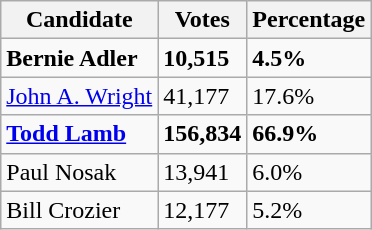<table class=wikitable>
<tr>
<th>Candidate</th>
<th>Votes</th>
<th>Percentage</th>
</tr>
<tr>
<td><strong>Bernie Adler</strong></td>
<td><strong>10,515</strong></td>
<td><strong>4.5%</strong></td>
</tr>
<tr>
<td><a href='#'>John A. Wright</a></td>
<td>41,177</td>
<td>17.6%</td>
</tr>
<tr>
<td><strong><a href='#'>Todd Lamb</a></strong></td>
<td><strong>156,834</strong></td>
<td><strong>66.9%</strong></td>
</tr>
<tr>
<td>Paul Nosak</td>
<td>13,941</td>
<td>6.0%</td>
</tr>
<tr>
<td>Bill Crozier</td>
<td>12,177</td>
<td>5.2%</td>
</tr>
</table>
